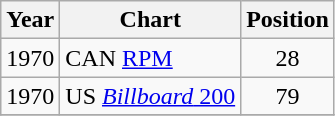<table class="wikitable" style="text-align:center">
<tr>
<th>Year</th>
<th>Chart</th>
<th>Position</th>
</tr>
<tr>
<td>1970</td>
<td align="left">CAN <a href='#'>RPM</a></td>
<td align="center">28</td>
</tr>
<tr>
<td>1970</td>
<td align="left">US <a href='#'><em>Billboard</em> 200</a></td>
<td>79</td>
</tr>
<tr>
</tr>
</table>
